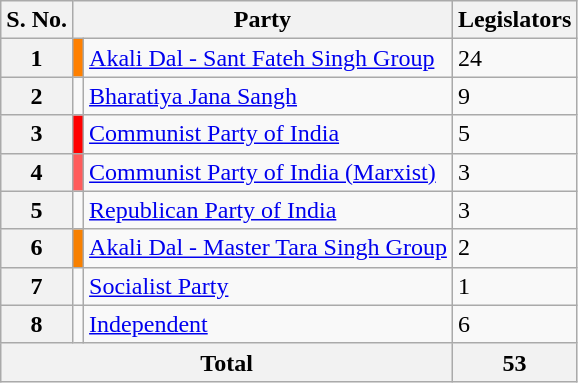<table class="wikitable" style"text-align:center">
<tr>
<th>S. No.</th>
<th colspan=2>Party</th>
<th>Legislators</th>
</tr>
<tr>
<th>1</th>
<td bgcolor=#FF8000></td>
<td><a href='#'>Akali Dal - Sant Fateh Singh Group</a></td>
<td>24</td>
</tr>
<tr>
<th>2</th>
<td bgcolor=></td>
<td><a href='#'>Bharatiya Jana Sangh</a></td>
<td>9</td>
</tr>
<tr>
<th>3</th>
<td bgcolor=red></td>
<td><a href='#'>Communist Party of India</a></td>
<td>5</td>
</tr>
<tr>
<th>4</th>
<td bgcolor=#FF5C5C></td>
<td><a href='#'>Communist Party of India (Marxist)</a></td>
<td>3</td>
</tr>
<tr>
<th>5</th>
<td bgcolor=></td>
<td><a href='#'>Republican Party of India</a></td>
<td>3</td>
</tr>
<tr>
<th>6</th>
<td bgcolor=#F88000></td>
<td><a href='#'>Akali Dal - Master Tara Singh Group</a></td>
<td>2</td>
</tr>
<tr>
<th>7</th>
<td bgcolor=></td>
<td><a href='#'>Socialist Party</a></td>
<td>1</td>
</tr>
<tr>
<th>8</th>
<td bgcolor=></td>
<td><a href='#'>Independent</a></td>
<td>6</td>
</tr>
<tr>
<th colspan=3>Total</th>
<th>53</th>
</tr>
</table>
